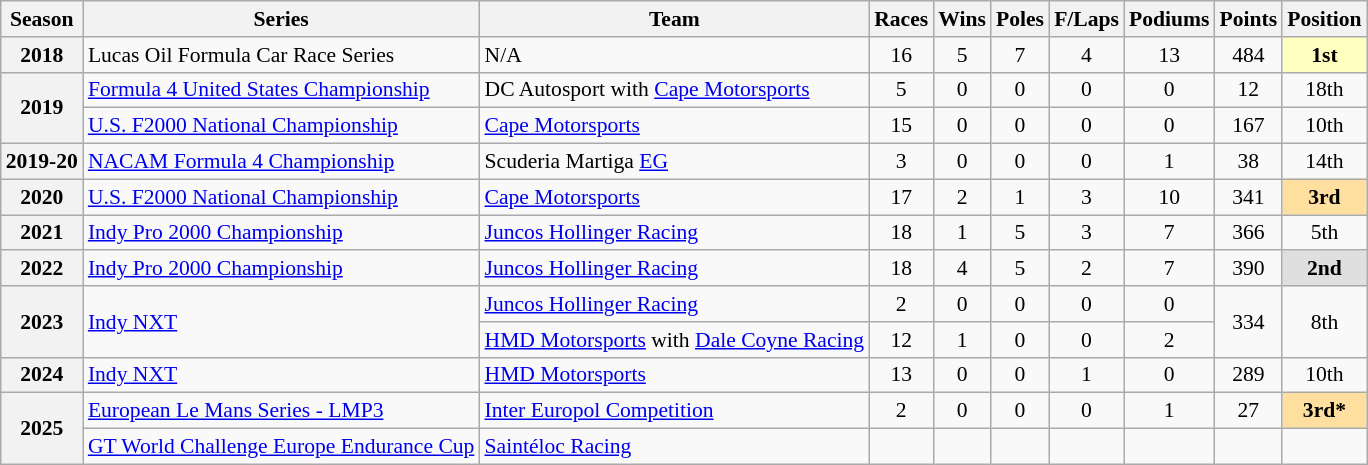<table class="wikitable" style="font-size: 90%; text-align:center">
<tr>
<th>Season</th>
<th>Series</th>
<th>Team</th>
<th>Races</th>
<th>Wins</th>
<th>Poles</th>
<th>F/Laps</th>
<th>Podiums</th>
<th>Points</th>
<th>Position</th>
</tr>
<tr>
<th>2018</th>
<td align="left">Lucas Oil Formula Car Race Series</td>
<td align="left">N/A</td>
<td>16</td>
<td>5</td>
<td>7</td>
<td>4</td>
<td>13</td>
<td>484</td>
<td style="background:#FFFFBF;"><strong>1st</strong></td>
</tr>
<tr>
<th rowspan="2">2019</th>
<td align="left"><a href='#'>Formula 4 United States Championship</a></td>
<td rowspan="1" align="left">DC Autosport with <a href='#'>Cape Motorsports</a></td>
<td>5</td>
<td>0</td>
<td>0</td>
<td>0</td>
<td>0</td>
<td>12</td>
<td>18th</td>
</tr>
<tr>
<td align="left"><a href='#'>U.S. F2000 National Championship</a></td>
<td align="left"><a href='#'>Cape Motorsports</a></td>
<td>15</td>
<td>0</td>
<td>0</td>
<td>0</td>
<td>0</td>
<td>167</td>
<td>10th</td>
</tr>
<tr>
<th>2019-20</th>
<td align=left><a href='#'>NACAM Formula 4 Championship</a></td>
<td align=left>Scuderia Martiga <a href='#'>EG</a></td>
<td>3</td>
<td>0</td>
<td>0</td>
<td>0</td>
<td>1</td>
<td>38</td>
<td>14th</td>
</tr>
<tr>
<th>2020</th>
<td align="left"><a href='#'>U.S. F2000 National Championship</a></td>
<td align=left><a href='#'>Cape Motorsports</a></td>
<td>17</td>
<td>2</td>
<td>1</td>
<td>3</td>
<td>10</td>
<td>341</td>
<td style="background:#FFDF9F;"><strong>3rd</strong></td>
</tr>
<tr>
<th>2021</th>
<td align="left"><a href='#'>Indy Pro 2000 Championship</a></td>
<td rowspan="1" align="left"><a href='#'>Juncos Hollinger Racing</a></td>
<td>18</td>
<td>1</td>
<td>5</td>
<td>3</td>
<td>7</td>
<td>366</td>
<td style="background:#;">5th</td>
</tr>
<tr>
<th>2022</th>
<td align=left><a href='#'>Indy Pro 2000 Championship</a></td>
<td align=left><a href='#'>Juncos Hollinger Racing</a></td>
<td>18</td>
<td>4</td>
<td>5</td>
<td>2</td>
<td>7</td>
<td>390</td>
<td style="background:#DFDFDF;"><strong>2nd</strong></td>
</tr>
<tr>
<th rowspan="2">2023</th>
<td rowspan="2" align="left"><a href='#'>Indy NXT</a></td>
<td align=left><a href='#'>Juncos Hollinger Racing</a></td>
<td>2</td>
<td>0</td>
<td>0</td>
<td>0</td>
<td>0</td>
<td rowspan="2">334</td>
<td rowspan="2">8th</td>
</tr>
<tr>
<td align=left><a href='#'>HMD Motorsports</a> with <a href='#'>Dale Coyne Racing</a></td>
<td>12</td>
<td>1</td>
<td>0</td>
<td>0</td>
<td>2</td>
</tr>
<tr>
<th>2024</th>
<td align=left><a href='#'>Indy NXT</a></td>
<td align=left><a href='#'>HMD Motorsports</a></td>
<td>13</td>
<td>0</td>
<td>0</td>
<td>1</td>
<td>0</td>
<td>289</td>
<td>10th</td>
</tr>
<tr>
<th rowspan="2">2025</th>
<td align=left><a href='#'>European Le Mans Series - LMP3</a></td>
<td align=left><a href='#'>Inter Europol Competition</a></td>
<td>2</td>
<td>0</td>
<td>0</td>
<td>0</td>
<td>1</td>
<td>27</td>
<td style="background:#FFDF9F;"><strong>3rd*</strong></td>
</tr>
<tr>
<td align="left"><a href='#'>GT World Challenge Europe Endurance Cup</a></td>
<td align="left"><a href='#'>Saintéloc Racing</a></td>
<td></td>
<td></td>
<td></td>
<td></td>
<td></td>
<td></td>
<td></td>
</tr>
</table>
